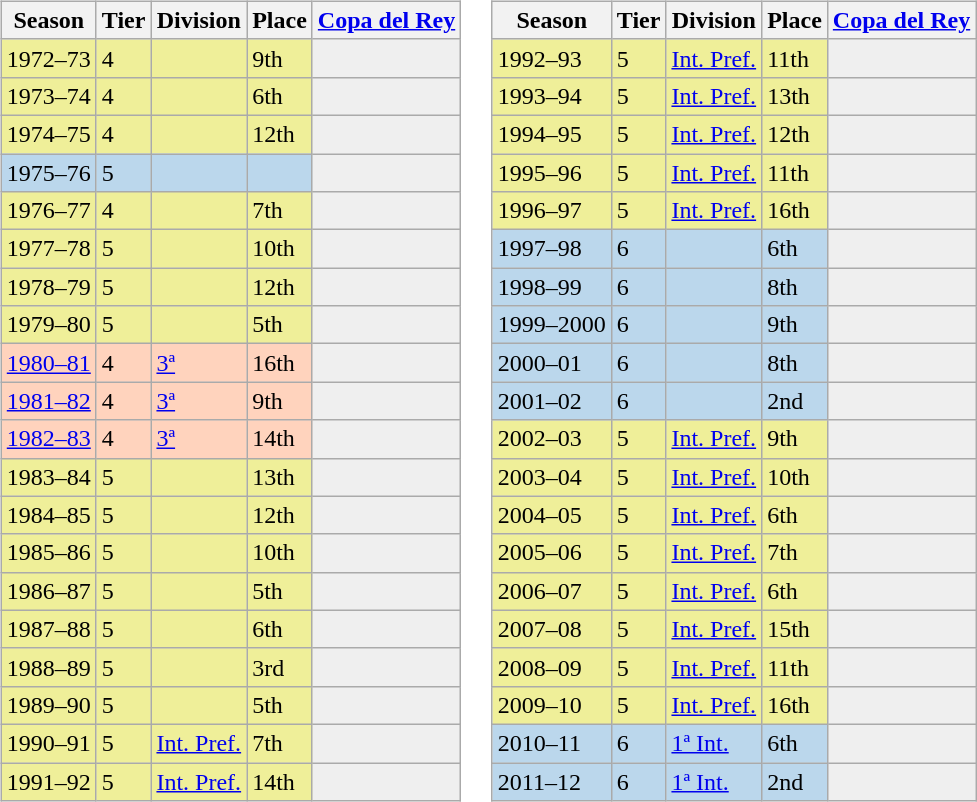<table>
<tr>
<td valign="top" width=0%><br><table class="wikitable">
<tr style="background:#f0f6fa;">
<th>Season</th>
<th>Tier</th>
<th>Division</th>
<th>Place</th>
<th><a href='#'>Copa del Rey</a></th>
</tr>
<tr>
<td style="background:#EFEF99;">1972–73</td>
<td style="background:#EFEF99;">4</td>
<td style="background:#EFEF99;"></td>
<td style="background:#EFEF99;">9th</td>
<th style="background:#efefef;"></th>
</tr>
<tr>
<td style="background:#EFEF99;">1973–74</td>
<td style="background:#EFEF99;">4</td>
<td style="background:#EFEF99;"></td>
<td style="background:#EFEF99;">6th</td>
<th style="background:#efefef;"></th>
</tr>
<tr>
<td style="background:#EFEF99;">1974–75</td>
<td style="background:#EFEF99;">4</td>
<td style="background:#EFEF99;"></td>
<td style="background:#EFEF99;">12th</td>
<th style="background:#efefef;"></th>
</tr>
<tr>
<td style="background:#BBD7EC;">1975–76</td>
<td style="background:#BBD7EC;">5</td>
<td style="background:#BBD7EC;"></td>
<td style="background:#BBD7EC;"></td>
<th style="background:#efefef;"></th>
</tr>
<tr>
<td style="background:#EFEF99;">1976–77</td>
<td style="background:#EFEF99;">4</td>
<td style="background:#EFEF99;"></td>
<td style="background:#EFEF99;">7th</td>
<th style="background:#efefef;"></th>
</tr>
<tr>
<td style="background:#EFEF99;">1977–78</td>
<td style="background:#EFEF99;">5</td>
<td style="background:#EFEF99;"></td>
<td style="background:#EFEF99;">10th</td>
<th style="background:#efefef;"></th>
</tr>
<tr>
<td style="background:#EFEF99;">1978–79</td>
<td style="background:#EFEF99;">5</td>
<td style="background:#EFEF99;"></td>
<td style="background:#EFEF99;">12th</td>
<th style="background:#efefef;"></th>
</tr>
<tr>
<td style="background:#EFEF99;">1979–80</td>
<td style="background:#EFEF99;">5</td>
<td style="background:#EFEF99;"></td>
<td style="background:#EFEF99;">5th</td>
<th style="background:#efefef;"></th>
</tr>
<tr>
<td style="background:#FFD3BD;"><a href='#'>1980–81</a></td>
<td style="background:#FFD3BD;">4</td>
<td style="background:#FFD3BD;"><a href='#'>3ª</a></td>
<td style="background:#FFD3BD;">16th</td>
<th style="background:#efefef;"></th>
</tr>
<tr>
<td style="background:#FFD3BD;"><a href='#'>1981–82</a></td>
<td style="background:#FFD3BD;">4</td>
<td style="background:#FFD3BD;"><a href='#'>3ª</a></td>
<td style="background:#FFD3BD;">9th</td>
<th style="background:#efefef;"></th>
</tr>
<tr>
<td style="background:#FFD3BD;"><a href='#'>1982–83</a></td>
<td style="background:#FFD3BD;">4</td>
<td style="background:#FFD3BD;"><a href='#'>3ª</a></td>
<td style="background:#FFD3BD;">14th</td>
<td style="background:#efefef;"></td>
</tr>
<tr>
<td style="background:#EFEF99;">1983–84</td>
<td style="background:#EFEF99;">5</td>
<td style="background:#EFEF99;"></td>
<td style="background:#EFEF99;">13th</td>
<th style="background:#efefef;"></th>
</tr>
<tr>
<td style="background:#EFEF99;">1984–85</td>
<td style="background:#EFEF99;">5</td>
<td style="background:#EFEF99;"></td>
<td style="background:#EFEF99;">12th</td>
<th style="background:#efefef;"></th>
</tr>
<tr>
<td style="background:#EFEF99;">1985–86</td>
<td style="background:#EFEF99;">5</td>
<td style="background:#EFEF99;"></td>
<td style="background:#EFEF99;">10th</td>
<th style="background:#efefef;"></th>
</tr>
<tr>
<td style="background:#EFEF99;">1986–87</td>
<td style="background:#EFEF99;">5</td>
<td style="background:#EFEF99;"></td>
<td style="background:#EFEF99;">5th</td>
<th style="background:#efefef;"></th>
</tr>
<tr>
<td style="background:#EFEF99;">1987–88</td>
<td style="background:#EFEF99;">5</td>
<td style="background:#EFEF99;"></td>
<td style="background:#EFEF99;">6th</td>
<th style="background:#efefef;"></th>
</tr>
<tr>
<td style="background:#EFEF99;">1988–89</td>
<td style="background:#EFEF99;">5</td>
<td style="background:#EFEF99;"></td>
<td style="background:#EFEF99;">3rd</td>
<th style="background:#efefef;"></th>
</tr>
<tr>
<td style="background:#EFEF99;">1989–90</td>
<td style="background:#EFEF99;">5</td>
<td style="background:#EFEF99;"></td>
<td style="background:#EFEF99;">5th</td>
<th style="background:#efefef;"></th>
</tr>
<tr>
<td style="background:#EFEF99;">1990–91</td>
<td style="background:#EFEF99;">5</td>
<td style="background:#EFEF99;"><a href='#'>Int. Pref.</a></td>
<td style="background:#EFEF99;">7th</td>
<th style="background:#efefef;"></th>
</tr>
<tr>
<td style="background:#EFEF99;">1991–92</td>
<td style="background:#EFEF99;">5</td>
<td style="background:#EFEF99;"><a href='#'>Int. Pref.</a></td>
<td style="background:#EFEF99;">14th</td>
<th style="background:#efefef;"></th>
</tr>
</table>
</td>
<td valign="top" width=0%><br><table class="wikitable">
<tr style="background:#f0f6fa;">
<th>Season</th>
<th>Tier</th>
<th>Division</th>
<th>Place</th>
<th><a href='#'>Copa del Rey</a></th>
</tr>
<tr>
<td style="background:#EFEF99;">1992–93</td>
<td style="background:#EFEF99;">5</td>
<td style="background:#EFEF99;"><a href='#'>Int. Pref.</a></td>
<td style="background:#EFEF99;">11th</td>
<th style="background:#efefef;"></th>
</tr>
<tr>
<td style="background:#EFEF99;">1993–94</td>
<td style="background:#EFEF99;">5</td>
<td style="background:#EFEF99;"><a href='#'>Int. Pref.</a></td>
<td style="background:#EFEF99;">13th</td>
<th style="background:#efefef;"></th>
</tr>
<tr>
<td style="background:#EFEF99;">1994–95</td>
<td style="background:#EFEF99;">5</td>
<td style="background:#EFEF99;"><a href='#'>Int. Pref.</a></td>
<td style="background:#EFEF99;">12th</td>
<th style="background:#efefef;"></th>
</tr>
<tr>
<td style="background:#EFEF99;">1995–96</td>
<td style="background:#EFEF99;">5</td>
<td style="background:#EFEF99;"><a href='#'>Int. Pref.</a></td>
<td style="background:#EFEF99;">11th</td>
<th style="background:#efefef;"></th>
</tr>
<tr>
<td style="background:#EFEF99;">1996–97</td>
<td style="background:#EFEF99;">5</td>
<td style="background:#EFEF99;"><a href='#'>Int. Pref.</a></td>
<td style="background:#EFEF99;">16th</td>
<th style="background:#efefef;"></th>
</tr>
<tr>
<td style="background:#BBD7EC;">1997–98</td>
<td style="background:#BBD7EC;">6</td>
<td style="background:#BBD7EC;"></td>
<td style="background:#BBD7EC;">6th</td>
<th style="background:#efefef;"></th>
</tr>
<tr>
<td style="background:#BBD7EC;">1998–99</td>
<td style="background:#BBD7EC;">6</td>
<td style="background:#BBD7EC;"></td>
<td style="background:#BBD7EC;">8th</td>
<th style="background:#efefef;"></th>
</tr>
<tr>
<td style="background:#BBD7EC;">1999–2000</td>
<td style="background:#BBD7EC;">6</td>
<td style="background:#BBD7EC;"></td>
<td style="background:#BBD7EC;">9th</td>
<th style="background:#efefef;"></th>
</tr>
<tr>
<td style="background:#BBD7EC;">2000–01</td>
<td style="background:#BBD7EC;">6</td>
<td style="background:#BBD7EC;"></td>
<td style="background:#BBD7EC;">8th</td>
<th style="background:#efefef;"></th>
</tr>
<tr>
<td style="background:#BBD7EC;">2001–02</td>
<td style="background:#BBD7EC;">6</td>
<td style="background:#BBD7EC;"></td>
<td style="background:#BBD7EC;">2nd</td>
<th style="background:#efefef;"></th>
</tr>
<tr>
<td style="background:#EFEF99;">2002–03</td>
<td style="background:#EFEF99;">5</td>
<td style="background:#EFEF99;"><a href='#'>Int. Pref.</a></td>
<td style="background:#EFEF99;">9th</td>
<th style="background:#efefef;"></th>
</tr>
<tr>
<td style="background:#EFEF99;">2003–04</td>
<td style="background:#EFEF99;">5</td>
<td style="background:#EFEF99;"><a href='#'>Int. Pref.</a></td>
<td style="background:#EFEF99;">10th</td>
<th style="background:#efefef;"></th>
</tr>
<tr>
<td style="background:#EFEF99;">2004–05</td>
<td style="background:#EFEF99;">5</td>
<td style="background:#EFEF99;"><a href='#'>Int. Pref.</a></td>
<td style="background:#EFEF99;">6th</td>
<th style="background:#efefef;"></th>
</tr>
<tr>
<td style="background:#EFEF99;">2005–06</td>
<td style="background:#EFEF99;">5</td>
<td style="background:#EFEF99;"><a href='#'>Int. Pref.</a></td>
<td style="background:#EFEF99;">7th</td>
<th style="background:#efefef;"></th>
</tr>
<tr>
<td style="background:#EFEF99;">2006–07</td>
<td style="background:#EFEF99;">5</td>
<td style="background:#EFEF99;"><a href='#'>Int. Pref.</a></td>
<td style="background:#EFEF99;">6th</td>
<th style="background:#efefef;"></th>
</tr>
<tr>
<td style="background:#EFEF99;">2007–08</td>
<td style="background:#EFEF99;">5</td>
<td style="background:#EFEF99;"><a href='#'>Int. Pref.</a></td>
<td style="background:#EFEF99;">15th</td>
<th style="background:#efefef;"></th>
</tr>
<tr>
<td style="background:#EFEF99;">2008–09</td>
<td style="background:#EFEF99;">5</td>
<td style="background:#EFEF99;"><a href='#'>Int. Pref.</a></td>
<td style="background:#EFEF99;">11th</td>
<th style="background:#efefef;"></th>
</tr>
<tr>
<td style="background:#EFEF99;">2009–10</td>
<td style="background:#EFEF99;">5</td>
<td style="background:#EFEF99;"><a href='#'>Int. Pref.</a></td>
<td style="background:#EFEF99;">16th</td>
<th style="background:#efefef;"></th>
</tr>
<tr>
<td style="background:#BBD7EC;">2010–11</td>
<td style="background:#BBD7EC;">6</td>
<td style="background:#BBD7EC;"><a href='#'>1ª Int.</a></td>
<td style="background:#BBD7EC;">6th</td>
<th style="background:#efefef;"></th>
</tr>
<tr>
<td style="background:#BBD7EC;">2011–12</td>
<td style="background:#BBD7EC;">6</td>
<td style="background:#BBD7EC;"><a href='#'>1ª Int.</a></td>
<td style="background:#BBD7EC;">2nd</td>
<th style="background:#efefef;"></th>
</tr>
</table>
</td>
</tr>
</table>
